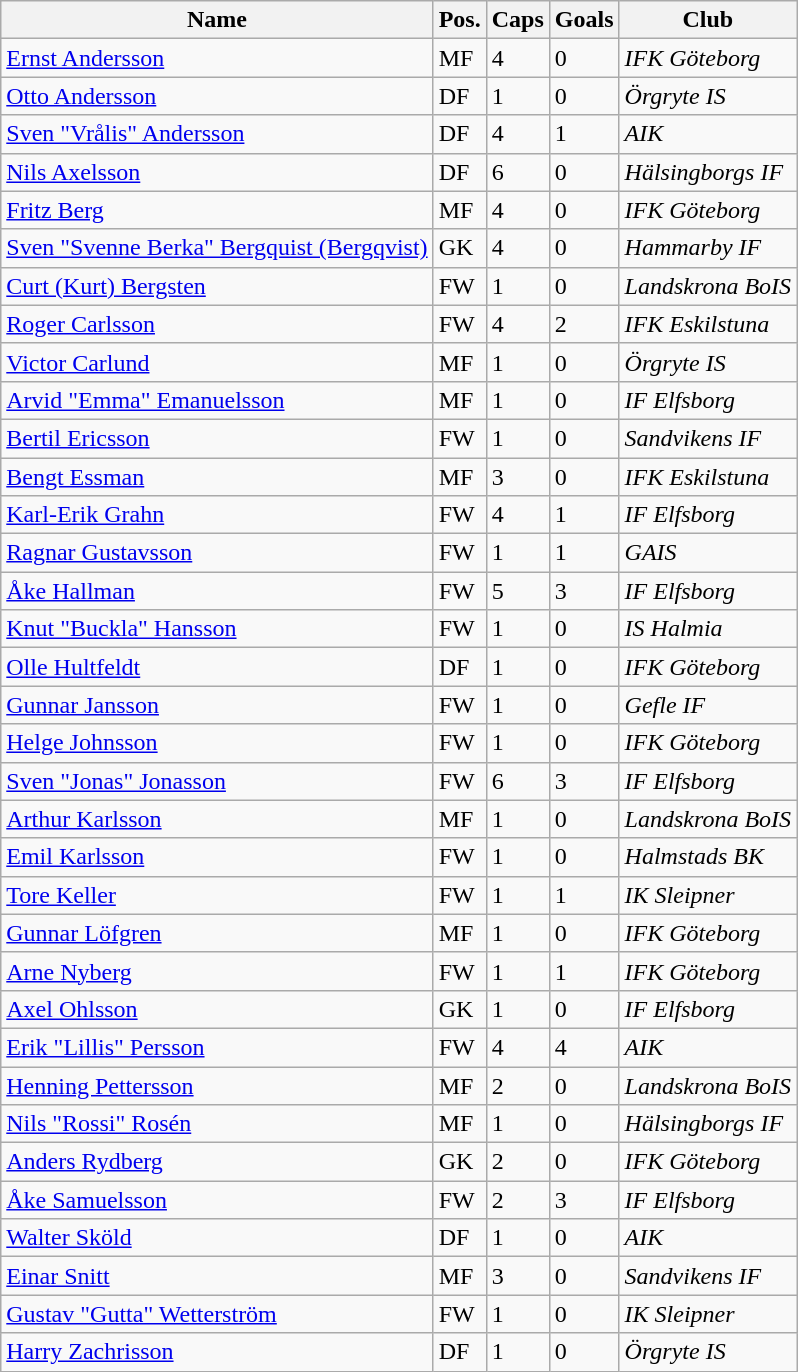<table class="wikitable" border="1">
<tr>
<th>Name</th>
<th>Pos.</th>
<th>Caps</th>
<th>Goals</th>
<th>Club</th>
</tr>
<tr>
<td><a href='#'>Ernst Andersson</a></td>
<td>MF</td>
<td>4</td>
<td>0</td>
<td><em>IFK Göteborg</em></td>
</tr>
<tr>
<td><a href='#'>Otto Andersson</a></td>
<td>DF</td>
<td>1</td>
<td>0</td>
<td><em>Örgryte IS</em></td>
</tr>
<tr>
<td><a href='#'>Sven "Vrålis" Andersson</a></td>
<td>DF</td>
<td>4</td>
<td>1</td>
<td><em>AIK</em></td>
</tr>
<tr>
<td><a href='#'>Nils Axelsson</a></td>
<td>DF</td>
<td>6</td>
<td>0</td>
<td><em>Hälsingborgs IF</em></td>
</tr>
<tr>
<td><a href='#'>Fritz Berg</a></td>
<td>MF</td>
<td>4</td>
<td>0</td>
<td><em>IFK Göteborg</em></td>
</tr>
<tr>
<td><a href='#'>Sven "Svenne Berka" Bergquist (Bergqvist)</a></td>
<td>GK</td>
<td>4</td>
<td>0</td>
<td><em>Hammarby IF</em></td>
</tr>
<tr>
<td><a href='#'>Curt (Kurt) Bergsten</a></td>
<td>FW</td>
<td>1</td>
<td>0</td>
<td><em>Landskrona BoIS</em></td>
</tr>
<tr>
<td><a href='#'>Roger Carlsson</a></td>
<td>FW</td>
<td>4</td>
<td>2</td>
<td><em>IFK Eskilstuna</em></td>
</tr>
<tr>
<td><a href='#'>Victor Carlund</a></td>
<td>MF</td>
<td>1</td>
<td>0</td>
<td><em>Örgryte IS</em></td>
</tr>
<tr>
<td><a href='#'>Arvid "Emma" Emanuelsson</a></td>
<td>MF</td>
<td>1</td>
<td>0</td>
<td><em>IF Elfsborg</em></td>
</tr>
<tr>
<td><a href='#'>Bertil Ericsson</a></td>
<td>FW</td>
<td>1</td>
<td>0</td>
<td><em>Sandvikens IF</em></td>
</tr>
<tr>
<td><a href='#'>Bengt Essman</a></td>
<td>MF</td>
<td>3</td>
<td>0</td>
<td><em>IFK Eskilstuna</em></td>
</tr>
<tr>
<td><a href='#'>Karl-Erik Grahn</a></td>
<td>FW</td>
<td>4</td>
<td>1</td>
<td><em>IF Elfsborg</em></td>
</tr>
<tr>
<td><a href='#'>Ragnar Gustavsson</a></td>
<td>FW</td>
<td>1</td>
<td>1</td>
<td><em>GAIS</em></td>
</tr>
<tr>
<td><a href='#'>Åke Hallman</a></td>
<td>FW</td>
<td>5</td>
<td>3</td>
<td><em>IF Elfsborg</em></td>
</tr>
<tr>
<td><a href='#'>Knut "Buckla" Hansson</a></td>
<td>FW</td>
<td>1</td>
<td>0</td>
<td><em>IS Halmia</em></td>
</tr>
<tr>
<td><a href='#'>Olle Hultfeldt</a></td>
<td>DF</td>
<td>1</td>
<td>0</td>
<td><em>IFK Göteborg</em></td>
</tr>
<tr>
<td><a href='#'>Gunnar Jansson</a></td>
<td>FW</td>
<td>1</td>
<td>0</td>
<td><em>Gefle IF</em></td>
</tr>
<tr>
<td><a href='#'>Helge Johnsson</a></td>
<td>FW</td>
<td>1</td>
<td>0</td>
<td><em>IFK Göteborg</em></td>
</tr>
<tr>
<td><a href='#'>Sven "Jonas" Jonasson</a></td>
<td>FW</td>
<td>6</td>
<td>3</td>
<td><em>IF Elfsborg</em></td>
</tr>
<tr>
<td><a href='#'>Arthur Karlsson</a></td>
<td>MF</td>
<td>1</td>
<td>0</td>
<td><em>Landskrona BoIS</em></td>
</tr>
<tr>
<td><a href='#'>Emil Karlsson</a></td>
<td>FW</td>
<td>1</td>
<td>0</td>
<td><em>Halmstads BK</em></td>
</tr>
<tr>
<td><a href='#'>Tore Keller</a></td>
<td>FW</td>
<td>1</td>
<td>1</td>
<td><em>IK Sleipner</em></td>
</tr>
<tr>
<td><a href='#'>Gunnar Löfgren</a></td>
<td>MF</td>
<td>1</td>
<td>0</td>
<td><em>IFK Göteborg</em></td>
</tr>
<tr>
<td><a href='#'>Arne Nyberg</a></td>
<td>FW</td>
<td>1</td>
<td>1</td>
<td><em>IFK Göteborg</em></td>
</tr>
<tr>
<td><a href='#'>Axel Ohlsson</a></td>
<td>GK</td>
<td>1</td>
<td>0</td>
<td><em>IF Elfsborg</em></td>
</tr>
<tr>
<td><a href='#'>Erik "Lillis" Persson</a></td>
<td>FW</td>
<td>4</td>
<td>4</td>
<td><em>AIK</em></td>
</tr>
<tr>
<td><a href='#'>Henning Pettersson</a></td>
<td>MF</td>
<td>2</td>
<td>0</td>
<td><em>Landskrona BoIS</em></td>
</tr>
<tr>
<td><a href='#'>Nils "Rossi" Rosén</a></td>
<td>MF</td>
<td>1</td>
<td>0</td>
<td><em>Hälsingborgs IF</em></td>
</tr>
<tr>
<td><a href='#'>Anders Rydberg</a></td>
<td>GK</td>
<td>2</td>
<td>0</td>
<td><em>IFK Göteborg</em></td>
</tr>
<tr>
<td><a href='#'>Åke Samuelsson</a></td>
<td>FW</td>
<td>2</td>
<td>3</td>
<td><em>IF Elfsborg</em></td>
</tr>
<tr>
<td><a href='#'>Walter Sköld</a></td>
<td>DF</td>
<td>1</td>
<td>0</td>
<td><em>AIK</em></td>
</tr>
<tr>
<td><a href='#'>Einar Snitt</a></td>
<td>MF</td>
<td>3</td>
<td>0</td>
<td><em>Sandvikens IF</em></td>
</tr>
<tr>
<td><a href='#'>Gustav "Gutta" Wetterström</a></td>
<td>FW</td>
<td>1</td>
<td>0</td>
<td><em>IK Sleipner</em></td>
</tr>
<tr>
<td><a href='#'>Harry Zachrisson</a></td>
<td>DF</td>
<td>1</td>
<td>0</td>
<td><em>Örgryte IS</em></td>
</tr>
</table>
